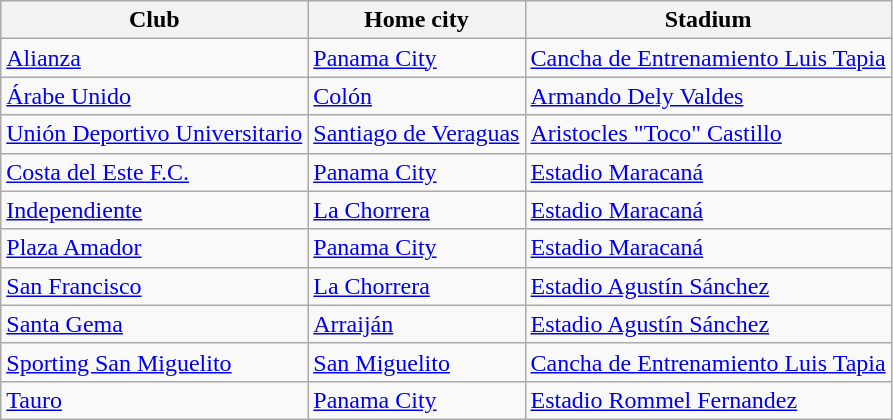<table class="wikitable sortable">
<tr>
<th>Club</th>
<th>Home city</th>
<th>Stadium</th>
</tr>
<tr>
<td><a href='#'>Alianza</a></td>
<td><a href='#'>Panama City</a></td>
<td><a href='#'>Cancha de Entrenamiento Luis Tapia</a></td>
</tr>
<tr>
<td><a href='#'>Árabe Unido</a></td>
<td><a href='#'>Colón</a></td>
<td><a href='#'>Armando Dely Valdes</a></td>
</tr>
<tr>
<td><a href='#'>Unión Deportivo Universitario</a></td>
<td><a href='#'>Santiago de Veraguas</a></td>
<td><a href='#'>Aristocles "Toco" Castillo</a></td>
</tr>
<tr>
<td><a href='#'>Costa del Este F.C.</a></td>
<td><a href='#'>Panama City</a></td>
<td><a href='#'>Estadio Maracaná</a></td>
</tr>
<tr>
<td><a href='#'>Independiente</a></td>
<td><a href='#'>La Chorrera</a></td>
<td><a href='#'>Estadio Maracaná</a></td>
</tr>
<tr>
<td><a href='#'>Plaza Amador</a></td>
<td><a href='#'>Panama City</a></td>
<td><a href='#'>Estadio Maracaná</a></td>
</tr>
<tr>
<td><a href='#'>San Francisco</a></td>
<td><a href='#'>La Chorrera</a></td>
<td><a href='#'>Estadio Agustín Sánchez</a></td>
</tr>
<tr>
<td><a href='#'>Santa Gema</a></td>
<td><a href='#'>Arraiján</a></td>
<td><a href='#'>Estadio Agustín Sánchez</a></td>
</tr>
<tr>
<td><a href='#'>Sporting San Miguelito</a></td>
<td><a href='#'>San Miguelito</a></td>
<td><a href='#'>Cancha de Entrenamiento Luis Tapia</a></td>
</tr>
<tr>
<td><a href='#'>Tauro</a></td>
<td><a href='#'>Panama City</a></td>
<td><a href='#'>Estadio Rommel Fernandez</a></td>
</tr>
</table>
